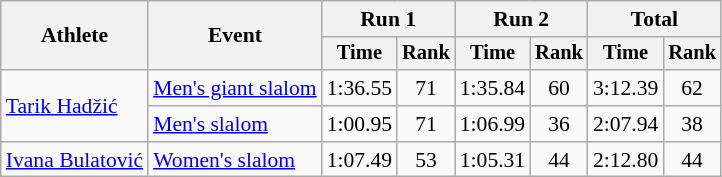<table class="wikitable" style="font-size:90%">
<tr>
<th rowspan=2>Athlete</th>
<th rowspan=2>Event</th>
<th colspan=2>Run 1</th>
<th colspan=2>Run 2</th>
<th colspan=2>Total</th>
</tr>
<tr style="font-size:95%">
<th>Time</th>
<th>Rank</th>
<th>Time</th>
<th>Rank</th>
<th>Time</th>
<th>Rank</th>
</tr>
<tr align=center>
<td align=left rowspan=2><a href='#'>Tarik Hadžić</a></td>
<td align=left><a href='#'>Men's giant slalom</a></td>
<td>1:36.55</td>
<td>71</td>
<td>1:35.84</td>
<td>60</td>
<td>3:12.39</td>
<td>62</td>
</tr>
<tr align=center>
<td align=left><a href='#'>Men's slalom</a></td>
<td>1:00.95</td>
<td>71</td>
<td>1:06.99</td>
<td>36</td>
<td>2:07.94</td>
<td>38</td>
</tr>
<tr align=center>
<td align=left><a href='#'>Ivana Bulatović</a></td>
<td align=left><a href='#'>Women's slalom</a></td>
<td>1:07.49</td>
<td>53</td>
<td>1:05.31</td>
<td>44</td>
<td>2:12.80</td>
<td>44</td>
</tr>
</table>
